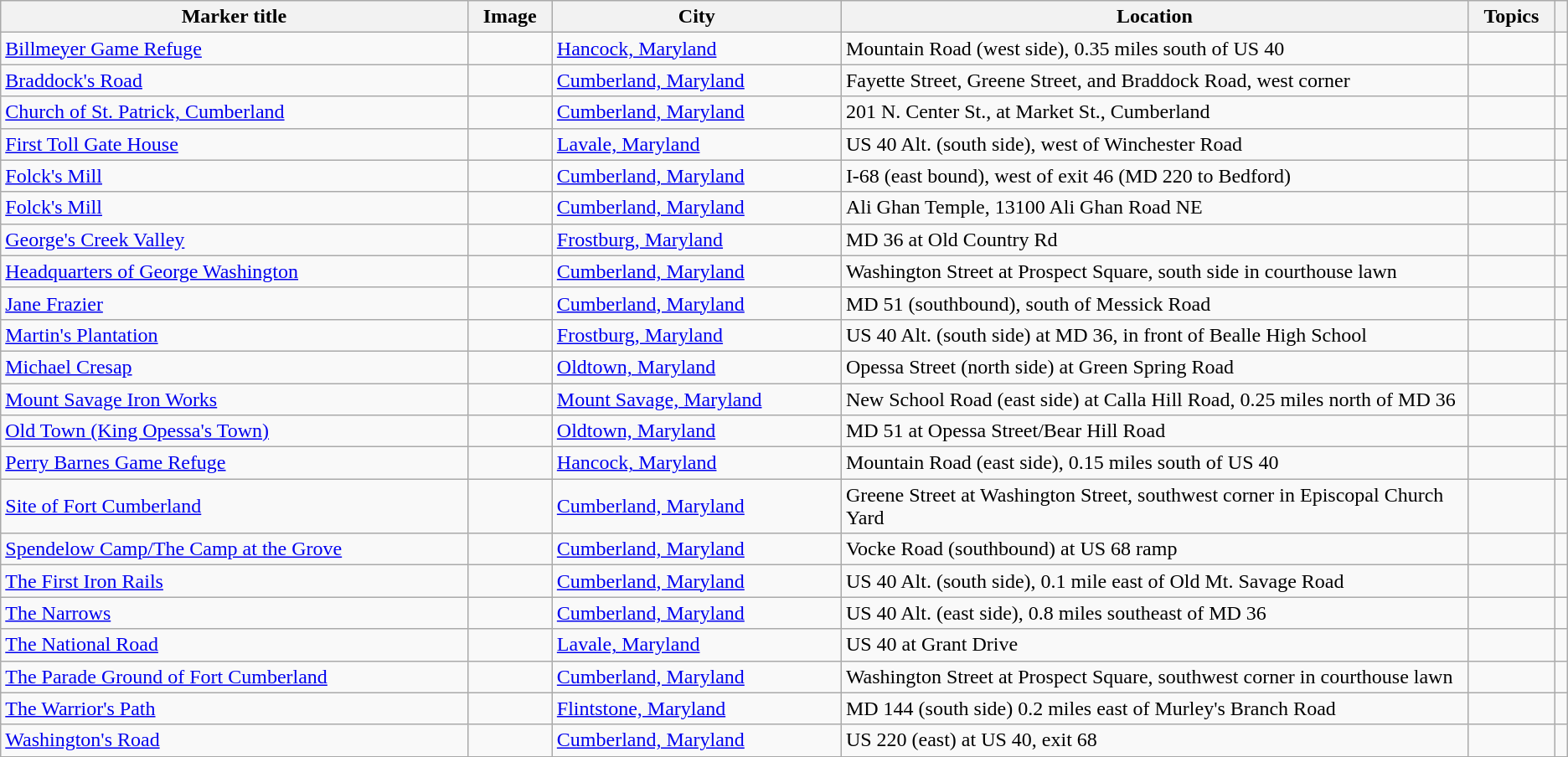<table class="wikitable sortable">
<tr>
<th><strong>Marker title</strong></th>
<th class='unsortable'><strong>Image</strong></th>
<th><strong>City</strong></th>
<th style='width:40%';><strong>Location</strong></th>
<th><strong>Topics</strong></th>
<th class='unsortable'></th>
</tr>
<tr ->
<td><a href='#'>Billmeyer Game Refuge</a></td>
<td></td>
<td><a href='#'>Hancock, Maryland</a></td>
<td>Mountain Road (west side), 0.35 miles south of US 40<br><small></small></td>
<td></td>
<td></td>
</tr>
<tr ->
<td><a href='#'>Braddock's Road</a></td>
<td></td>
<td><a href='#'>Cumberland, Maryland</a></td>
<td>Fayette Street, Greene Street, and Braddock Road, west corner<br><small></small></td>
<td></td>
<td></td>
</tr>
<tr ->
<td><a href='#'>Church of St. Patrick, Cumberland</a></td>
<td></td>
<td><a href='#'>Cumberland, Maryland</a></td>
<td>201 N. Center St., at Market St., Cumberland<br><small></small></td>
<td></td>
<td></td>
</tr>
<tr ->
<td><a href='#'>First Toll Gate House</a></td>
<td></td>
<td><a href='#'>Lavale, Maryland</a></td>
<td>US 40 Alt. (south side), west of Winchester Road<br><small></small></td>
<td></td>
<td></td>
</tr>
<tr ->
<td><a href='#'>Folck's Mill</a></td>
<td></td>
<td><a href='#'>Cumberland, Maryland</a></td>
<td>I-68 (east bound), west of exit 46 (MD 220 to Bedford)<br><small></small></td>
<td></td>
<td></td>
</tr>
<tr ->
<td><a href='#'>Folck's Mill</a></td>
<td></td>
<td><a href='#'>Cumberland, Maryland</a></td>
<td>Ali Ghan Temple, 13100 Ali Ghan Road NE<br><small></small></td>
<td></td>
<td></td>
</tr>
<tr ->
<td><a href='#'>George's Creek Valley</a></td>
<td></td>
<td><a href='#'>Frostburg, Maryland</a></td>
<td>MD 36 at Old Country Rd<br><small></small></td>
<td></td>
<td></td>
</tr>
<tr ->
<td><a href='#'>Headquarters of George Washington</a></td>
<td></td>
<td><a href='#'>Cumberland, Maryland</a></td>
<td>Washington Street at Prospect Square, south side in courthouse lawn<br><small></small></td>
<td></td>
<td></td>
</tr>
<tr ->
<td><a href='#'>Jane Frazier</a></td>
<td></td>
<td><a href='#'>Cumberland, Maryland</a></td>
<td>MD 51 (southbound), south of Messick Road<br><small></small></td>
<td></td>
<td></td>
</tr>
<tr ->
<td><a href='#'>Martin's Plantation</a></td>
<td></td>
<td><a href='#'>Frostburg, Maryland</a></td>
<td>US 40 Alt. (south side) at MD 36, in front of Bealle High School<br><small></small></td>
<td></td>
<td></td>
</tr>
<tr ->
<td><a href='#'>Michael Cresap</a></td>
<td></td>
<td><a href='#'>Oldtown, Maryland</a></td>
<td>Opessa Street (north side) at Green Spring Road<br><small></small></td>
<td></td>
<td></td>
</tr>
<tr ->
<td><a href='#'>Mount Savage Iron Works</a></td>
<td></td>
<td><a href='#'>Mount Savage, Maryland</a></td>
<td>New School Road (east side) at Calla Hill Road, 0.25 miles north of MD 36<br><small></small></td>
<td></td>
<td></td>
</tr>
<tr ->
<td><a href='#'>Old Town (King Opessa's Town)</a></td>
<td></td>
<td><a href='#'>Oldtown, Maryland</a></td>
<td>MD 51 at Opessa Street/Bear Hill Road<br><small></small></td>
<td></td>
<td></td>
</tr>
<tr ->
<td><a href='#'>Perry Barnes Game Refuge</a></td>
<td></td>
<td><a href='#'>Hancock, Maryland</a></td>
<td>Mountain Road (east side), 0.15 miles south of US 40<br><small></small></td>
<td></td>
<td></td>
</tr>
<tr ->
<td><a href='#'>Site of Fort Cumberland</a></td>
<td></td>
<td><a href='#'>Cumberland, Maryland</a></td>
<td>Greene Street at Washington Street, southwest corner in Episcopal Church Yard<br><small></small></td>
<td></td>
<td></td>
</tr>
<tr ->
<td><a href='#'>Spendelow Camp/The Camp at the Grove</a></td>
<td></td>
<td><a href='#'>Cumberland, Maryland</a></td>
<td>Vocke Road (southbound) at US 68 ramp<br><small></small></td>
<td></td>
<td></td>
</tr>
<tr ->
<td><a href='#'>The First Iron Rails</a></td>
<td></td>
<td><a href='#'>Cumberland, Maryland</a></td>
<td>US 40 Alt. (south side), 0.1 mile east of Old Mt. Savage Road<br><small></small></td>
<td></td>
<td></td>
</tr>
<tr ->
<td><a href='#'>The Narrows</a></td>
<td></td>
<td><a href='#'>Cumberland, Maryland</a></td>
<td>US 40 Alt. (east side), 0.8 miles southeast of MD 36<br><small></small></td>
<td></td>
<td></td>
</tr>
<tr ->
<td><a href='#'>The National Road</a></td>
<td></td>
<td><a href='#'>Lavale, Maryland</a></td>
<td>US 40 at Grant Drive<br><small></small></td>
<td></td>
<td></td>
</tr>
<tr ->
<td><a href='#'>The Parade Ground of Fort Cumberland</a></td>
<td></td>
<td><a href='#'>Cumberland, Maryland</a></td>
<td>Washington Street at Prospect Square, southwest corner in courthouse lawn<br><small></small></td>
<td></td>
<td></td>
</tr>
<tr ->
<td><a href='#'>The Warrior's Path</a></td>
<td></td>
<td><a href='#'>Flintstone, Maryland</a></td>
<td>MD 144 (south side) 0.2 miles east of Murley's Branch Road<br><small></small></td>
<td></td>
<td></td>
</tr>
<tr ->
<td><a href='#'>Washington's Road</a></td>
<td></td>
<td><a href='#'>Cumberland, Maryland</a></td>
<td>US 220 (east) at US 40, exit 68<br><small></small></td>
<td></td>
<td></td>
</tr>
<tr ->
</tr>
</table>
